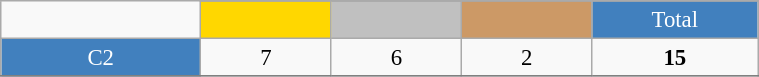<table class="wikitable"  style="font-size:95%; text-align:center; border:gray solid 1px; width:40%;">
<tr>
<td rowspan="2" style="width:3%;"></td>
</tr>
<tr>
<td style="width:2%;" bgcolor=gold></td>
<td style="width:2%;" bgcolor=silver></td>
<td style="width:2%;" bgcolor=cc9966></td>
<td style="width:2%; background-color:#4180be; color:white;">Total</td>
</tr>
<tr>
<td style="background-color:#4180be; color:white;">C2</td>
<td>7</td>
<td>6</td>
<td>2</td>
<td><strong>15</strong></td>
</tr>
<tr>
</tr>
</table>
